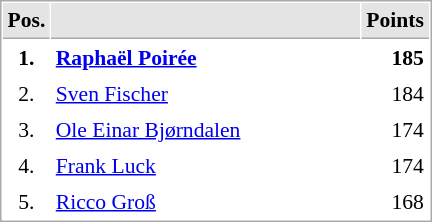<table cellspacing="1" cellpadding="3" style="border:1px solid #AAAAAA;font-size:90%">
<tr bgcolor="#E4E4E4">
<th style="border-bottom:1px solid #AAAAAA" width=10>Pos.</th>
<th style="border-bottom:1px solid #AAAAAA" width=200></th>
<th style="border-bottom:1px solid #AAAAAA" width=20>Points</th>
</tr>
<tr>
<td align="center"><strong>1.</strong></td>
<td> <strong><a href='#'>Raphaël Poirée</a></strong></td>
<td align="right"><strong>185</strong></td>
</tr>
<tr>
<td align="center">2.</td>
<td> <a href='#'>Sven Fischer</a></td>
<td align="right">184</td>
</tr>
<tr>
<td align="center">3.</td>
<td> <a href='#'>Ole Einar Bjørndalen</a></td>
<td align="right">174</td>
</tr>
<tr>
<td align="center">4.</td>
<td> <a href='#'>Frank Luck</a></td>
<td align="right">174</td>
</tr>
<tr>
<td align="center">5.</td>
<td> <a href='#'>Ricco Groß</a></td>
<td align="right">168</td>
</tr>
</table>
